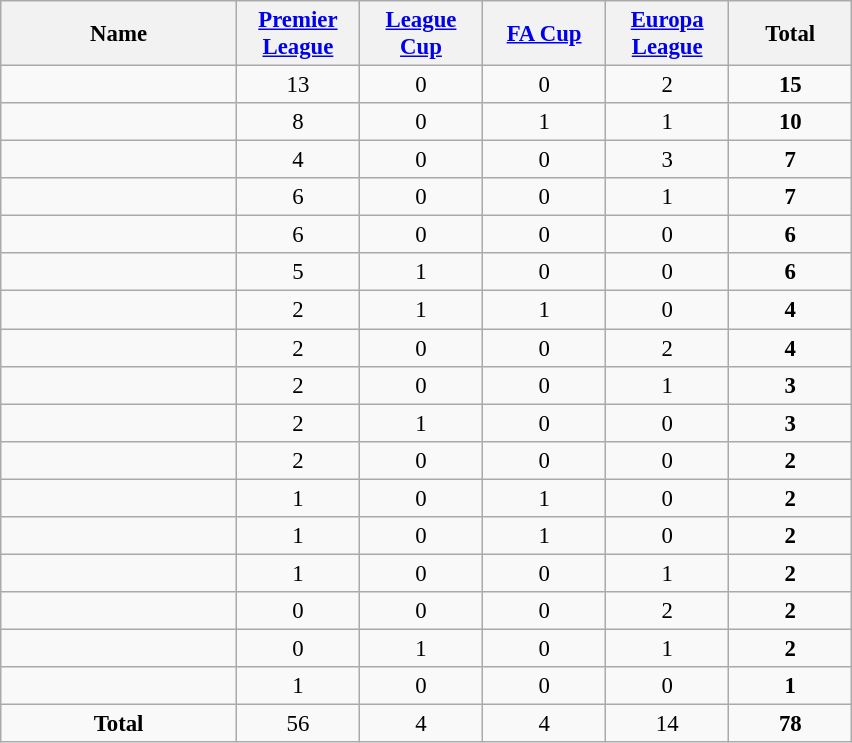<table class="wikitable sortable" style="text-align:center; font-size:95%">
<tr>
<th style="width:150px;">Name</th>
<th style="width:75px;"><a href='#'>Premier<br>League</a></th>
<th style="width:75px;"><a href='#'>League<br>Cup</a></th>
<th style="width:75px;"><a href='#'>FA Cup</a></th>
<th style="width:75px;"><a href='#'>Europa<br>League</a></th>
<th style="width:75px;">Total</th>
</tr>
<tr>
<td></td>
<td>13</td>
<td>0</td>
<td>0</td>
<td>2</td>
<td><strong>15</strong></td>
</tr>
<tr>
<td></td>
<td>8</td>
<td>0</td>
<td>1</td>
<td>1</td>
<td><strong>10</strong></td>
</tr>
<tr>
<td></td>
<td>4</td>
<td>0</td>
<td>0</td>
<td>3</td>
<td><strong>7</strong></td>
</tr>
<tr>
<td></td>
<td>6</td>
<td>0</td>
<td>0</td>
<td>1</td>
<td><strong>7</strong></td>
</tr>
<tr>
<td></td>
<td>6</td>
<td>0</td>
<td>0</td>
<td>0</td>
<td><strong>6</strong></td>
</tr>
<tr>
<td></td>
<td>5</td>
<td>1</td>
<td>0</td>
<td>0</td>
<td><strong>6</strong></td>
</tr>
<tr>
<td></td>
<td>2</td>
<td>1</td>
<td>1</td>
<td>0</td>
<td><strong>4</strong></td>
</tr>
<tr>
<td></td>
<td>2</td>
<td>0</td>
<td>0</td>
<td>2</td>
<td><strong>4</strong></td>
</tr>
<tr>
<td></td>
<td>2</td>
<td>0</td>
<td>0</td>
<td>1</td>
<td><strong>3</strong></td>
</tr>
<tr>
<td></td>
<td>2</td>
<td>1</td>
<td>0</td>
<td>0</td>
<td><strong>3</strong></td>
</tr>
<tr>
<td></td>
<td>2</td>
<td>0</td>
<td>0</td>
<td>0</td>
<td><strong>2</strong></td>
</tr>
<tr>
<td></td>
<td>1</td>
<td>0</td>
<td>1</td>
<td>0</td>
<td><strong>2</strong></td>
</tr>
<tr>
<td></td>
<td>1</td>
<td>0</td>
<td>1</td>
<td>0</td>
<td><strong>2</strong></td>
</tr>
<tr>
<td></td>
<td>1</td>
<td>0</td>
<td>0</td>
<td>1</td>
<td><strong>2</strong></td>
</tr>
<tr>
<td></td>
<td>0</td>
<td>0</td>
<td>0</td>
<td>2</td>
<td><strong>2</strong></td>
</tr>
<tr>
<td></td>
<td>0</td>
<td>1</td>
<td>0</td>
<td>1</td>
<td><strong>2</strong></td>
</tr>
<tr>
<td></td>
<td>1</td>
<td>0</td>
<td>0</td>
<td>0</td>
<td><strong>1</strong></td>
</tr>
<tr>
<td><strong>Total</strong></td>
<td>56</td>
<td>4</td>
<td>4</td>
<td>14</td>
<td><strong>78</strong></td>
</tr>
</table>
